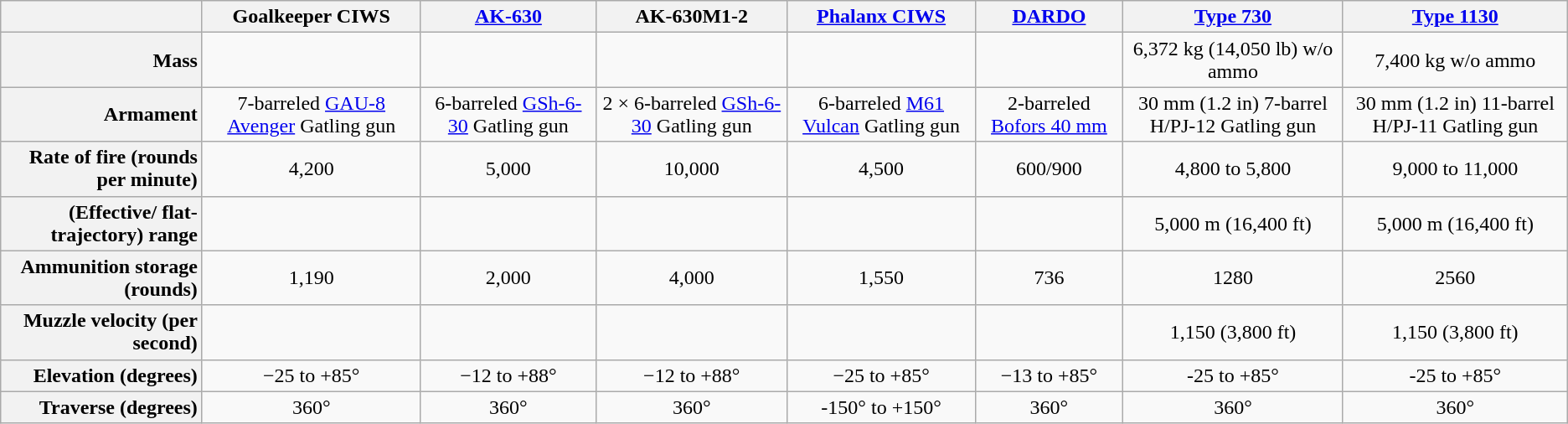<table class="wikitable" style="border-collapse:collapse; text-align:center;" summary="Characteristics of modern CIWS">
<tr style="vertical-align:bottom; border-bottom:1px solid #999; ">
<th></th>
<th style="text-align:center;"> Goalkeeper CIWS</th>
<th style="text-align:center;"> <a href='#'>AK-630</a></th>
<th style="text-align:center;"> AK-630M1-2</th>
<th style="text-align:center;"> <a href='#'>Phalanx CIWS</a></th>
<th style="text-align:center;"> <a href='#'>DARDO</a></th>
<th style="text-align:center;"> <a href='#'>Type 730</a></th>
<th> <a href='#'>Type 1130</a></th>
</tr>
<tr>
<th style="text-align:right;">Mass</th>
<td></td>
<td></td>
<td></td>
<td></td>
<td></td>
<td>6,372 kg (14,050 lb) w/o ammo</td>
<td>7,400 kg w/o ammo</td>
</tr>
<tr>
<th style="text-align:right;">Armament</th>
<td> 7-barreled <a href='#'>GAU-8 Avenger</a> Gatling gun</td>
<td> 6-barreled <a href='#'>GSh-6-30</a> Gatling gun</td>
<td> 2 × 6-barreled <a href='#'>GSh-6-30</a> Gatling gun</td>
<td> 6-barreled <a href='#'>M61 Vulcan</a> Gatling gun</td>
<td> 2-barreled <a href='#'>Bofors 40 mm</a></td>
<td>30 mm (1.2 in) 7-barrel H/PJ-12 Gatling gun</td>
<td>30 mm (1.2 in) 11-barrel H/PJ-11 Gatling gun</td>
</tr>
<tr>
<th style="text-align:right;">Rate of fire (rounds per minute)</th>
<td>4,200</td>
<td>5,000</td>
<td>10,000</td>
<td>4,500</td>
<td>600/900</td>
<td>4,800 to 5,800</td>
<td>9,000 to 11,000</td>
</tr>
<tr>
<th style="text-align:right;">(Effective/ flat-trajectory) range</th>
<td></td>
<td></td>
<td></td>
<td></td>
<td></td>
<td>5,000 m (16,400 ft)</td>
<td>5,000 m (16,400 ft)</td>
</tr>
<tr>
<th style="text-align:right;">Ammunition storage (rounds)</th>
<td>1,190</td>
<td>2,000</td>
<td>4,000</td>
<td>1,550</td>
<td>736</td>
<td>1280</td>
<td>2560</td>
</tr>
<tr>
<th style="text-align:right;">Muzzle velocity (per second)</th>
<td></td>
<td></td>
<td></td>
<td></td>
<td></td>
<td>1,150 (3,800 ft)</td>
<td>1,150 (3,800 ft)</td>
</tr>
<tr>
<th style="text-align:right;">Elevation (degrees)</th>
<td>−25 to +85°</td>
<td>−12 to +88°</td>
<td>−12 to +88°</td>
<td>−25 to +85°</td>
<td>−13 to +85°</td>
<td>-25 to +85°</td>
<td>-25 to +85°</td>
</tr>
<tr>
<th style="text-align:right;">Traverse (degrees)</th>
<td>360°</td>
<td>360°</td>
<td>360°</td>
<td>-150° to +150°</td>
<td>360°</td>
<td>360°</td>
<td>360°</td>
</tr>
</table>
